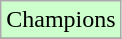<table class="wikitable">
<tr width=10px bgcolor="#ccffcc">
<td>Champions</td>
</tr>
<tr>
</tr>
</table>
